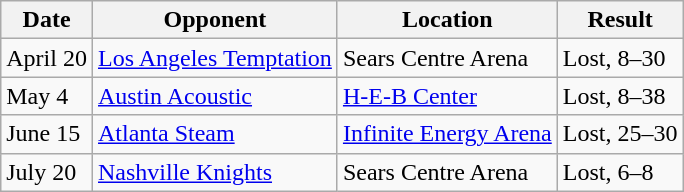<table class="wikitable">
<tr>
<th>Date</th>
<th>Opponent</th>
<th>Location</th>
<th>Result</th>
</tr>
<tr>
<td>April 20</td>
<td><a href='#'>Los Angeles Temptation</a></td>
<td>Sears Centre Arena</td>
<td>Lost, 8–30</td>
</tr>
<tr>
<td>May 4</td>
<td><a href='#'>Austin Acoustic</a></td>
<td><a href='#'>H-E-B Center</a></td>
<td>Lost, 8–38</td>
</tr>
<tr>
<td>June 15</td>
<td><a href='#'>Atlanta Steam</a></td>
<td><a href='#'>Infinite Energy Arena</a></td>
<td>Lost, 25–30</td>
</tr>
<tr>
<td>July 20</td>
<td><a href='#'>Nashville Knights</a></td>
<td>Sears Centre Arena</td>
<td>Lost, 6–8</td>
</tr>
</table>
